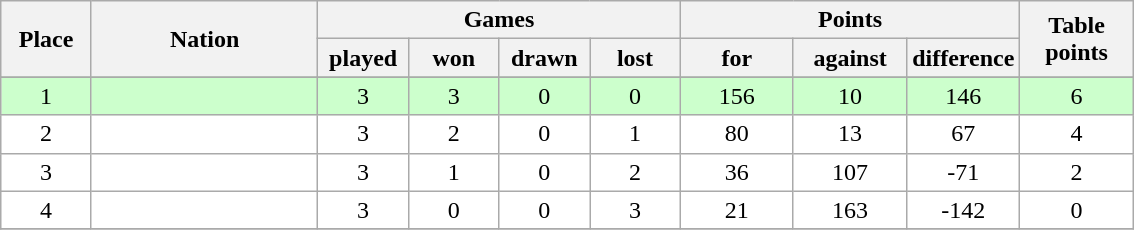<table class="wikitable">
<tr>
<th rowspan=2 width="8%">Place</th>
<th rowspan=2 width="20%">Nation</th>
<th colspan=4 width="32%">Games</th>
<th colspan=3 width="30%">Points</th>
<th rowspan=2 width="10%">Table<br>points</th>
</tr>
<tr>
<th width="8%">played</th>
<th width="8%">won</th>
<th width="8%">drawn</th>
<th width="8%">lost</th>
<th width="10%">for</th>
<th width="10%">against</th>
<th width="10%">difference</th>
</tr>
<tr>
</tr>
<tr bgcolor=#ccffcc align=center>
<td>1</td>
<td align=left><strong></strong></td>
<td>3</td>
<td>3</td>
<td>0</td>
<td>0</td>
<td>156</td>
<td>10</td>
<td>146</td>
<td>6</td>
</tr>
<tr bgcolor=#ffffff align=center>
<td>2</td>
<td align=left></td>
<td>3</td>
<td>2</td>
<td>0</td>
<td>1</td>
<td>80</td>
<td>13</td>
<td>67</td>
<td>4</td>
</tr>
<tr bgcolor=#ffffff align=center>
<td>3</td>
<td align=left></td>
<td>3</td>
<td>1</td>
<td>0</td>
<td>2</td>
<td>36</td>
<td>107</td>
<td>-71</td>
<td>2</td>
</tr>
<tr bgcolor=#ffffff align=center>
<td>4</td>
<td align=left></td>
<td>3</td>
<td>0</td>
<td>0</td>
<td>3</td>
<td>21</td>
<td>163</td>
<td>-142</td>
<td>0</td>
</tr>
<tr bgcolor=#ffcccc align=center>
</tr>
</table>
